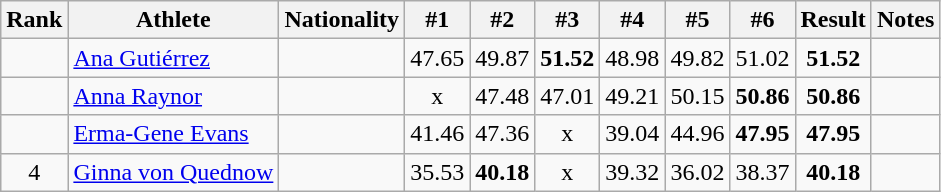<table class="wikitable sortable" style="text-align:center">
<tr>
<th>Rank</th>
<th>Athlete</th>
<th>Nationality</th>
<th>#1</th>
<th>#2</th>
<th>#3</th>
<th>#4</th>
<th>#5</th>
<th>#6</th>
<th>Result</th>
<th>Notes</th>
</tr>
<tr>
<td></td>
<td align="left"><a href='#'>Ana Gutiérrez</a></td>
<td align=left></td>
<td>47.65</td>
<td>49.87</td>
<td><strong>51.52</strong></td>
<td>48.98</td>
<td>49.82</td>
<td>51.02</td>
<td><strong>51.52</strong></td>
<td></td>
</tr>
<tr>
<td></td>
<td align="left"><a href='#'>Anna Raynor</a></td>
<td align=left></td>
<td>x</td>
<td>47.48</td>
<td>47.01</td>
<td>49.21</td>
<td>50.15</td>
<td><strong>50.86</strong></td>
<td><strong>50.86</strong></td>
<td></td>
</tr>
<tr>
<td></td>
<td align="left"><a href='#'>Erma-Gene Evans</a></td>
<td align=left></td>
<td>41.46</td>
<td>47.36</td>
<td>x</td>
<td>39.04</td>
<td>44.96</td>
<td><strong>47.95</strong></td>
<td><strong>47.95</strong></td>
<td></td>
</tr>
<tr>
<td>4</td>
<td align="left"><a href='#'>Ginna von Quednow</a></td>
<td align=left></td>
<td>35.53</td>
<td><strong>40.18</strong></td>
<td>x</td>
<td>39.32</td>
<td>36.02</td>
<td>38.37</td>
<td><strong>40.18</strong></td>
<td></td>
</tr>
</table>
